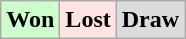<table class="wikitable">
<tr>
<td bgcolor="#ccffcc"><strong>Won</strong></td>
<td bgcolor="FFE4E1"><strong>Lost</strong></td>
<td bgcolor="DCDCDC"><strong>Draw</strong></td>
</tr>
</table>
